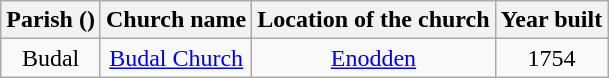<table class="wikitable" style="text-align:center">
<tr>
<th>Parish ()</th>
<th>Church name</th>
<th>Location of the church</th>
<th>Year built</th>
</tr>
<tr>
<td rowspan="1">Budal</td>
<td><a href='#'>Budal Church</a></td>
<td><a href='#'>Enodden</a></td>
<td>1754</td>
</tr>
</table>
